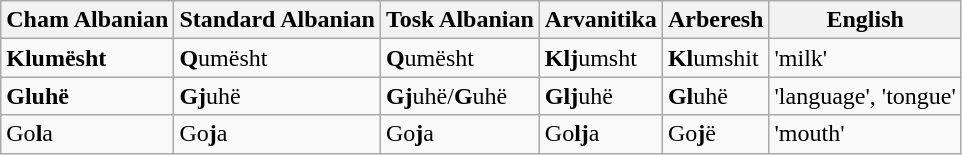<table class="wikitable">
<tr>
<th>Cham Albanian</th>
<th>Standard Albanian</th>
<th>Tosk Albanian</th>
<th>Arvanitika</th>
<th>Arberesh</th>
<th>English</th>
</tr>
<tr>
<td><strong>Klumësht</strong></td>
<td><strong>Q</strong>umësht</td>
<td><strong>Q</strong>umësht</td>
<td><strong>Klj</strong>umsht</td>
<td><strong>Kl</strong>umshit</td>
<td>'milk'</td>
</tr>
<tr>
<td><strong>Gluhë</strong></td>
<td><strong>Gj</strong>uhë</td>
<td><strong>Gj</strong>uhë/<strong>G</strong>uhë</td>
<td><strong>Glj</strong>uhë</td>
<td><strong>Gl</strong>uhë</td>
<td>'language', 'tongue'</td>
</tr>
<tr>
<td>Go<strong>l</strong>a</td>
<td>Go<strong>j</strong>a</td>
<td>Go<strong>j</strong>a</td>
<td>Go<strong>lj</strong>a</td>
<td>Go<strong>j</strong>ë</td>
<td>'mouth'</td>
</tr>
</table>
